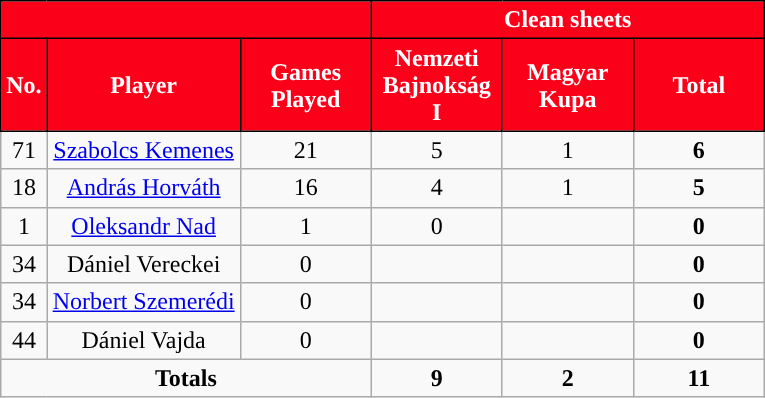<table class="wikitable sortable alternance" style="text-align:center">
<tr>
<th colspan="3" style="background:#fb0019;border:1px solid black"></th>
<th colspan="4" style="background:#fb0019;color:white;border:1px solid black">Clean sheets</th>
</tr>
<tr>
<th style="background-color:#fb0019;color:white;;border:1px solid black">No.</th>
<th style="background-color:#fb0019;color:white;border:1px solid black">Player</th>
<th width=80 style="background-color:#fb0019;color:white;border:1px solid black">Games Played</th>
<th width=80 style="background-color:#fb0019;color:white;border:1px solid black">Nemzeti Bajnokság I</th>
<th width=80 style="background-color:#fb0019;color:white;border:1px solid black">Magyar Kupa</th>
<th width=80 style="background-color:#fb0019;color:white;border:1px solid black">Total</th>
</tr>
<tr>
<td>71</td>
<td> <a href='#'>Szabolcs Kemenes</a></td>
<td>21</td>
<td>5</td>
<td>1</td>
<td><strong>6</strong></td>
</tr>
<tr>
<td>18</td>
<td> <a href='#'>András Horváth</a></td>
<td>16</td>
<td>4</td>
<td>1</td>
<td><strong>5</strong></td>
</tr>
<tr>
<td>1</td>
<td> <a href='#'>Oleksandr Nad</a></td>
<td>1</td>
<td>0</td>
<td></td>
<td><strong>0</strong></td>
</tr>
<tr>
<td>34</td>
<td> Dániel Vereckei</td>
<td>0</td>
<td></td>
<td></td>
<td><strong>0</strong></td>
</tr>
<tr>
<td>34</td>
<td> <a href='#'>Norbert Szemerédi</a></td>
<td>0</td>
<td></td>
<td></td>
<td><strong>0</strong></td>
</tr>
<tr>
<td>44</td>
<td> Dániel Vajda</td>
<td>0</td>
<td></td>
<td></td>
<td><strong>0</strong></td>
</tr>
<tr class="sortbottom">
<td colspan="3"><strong>Totals</strong></td>
<td><strong>9</strong></td>
<td><strong>2</strong></td>
<td><strong>11</strong></td>
</tr>
</table>
